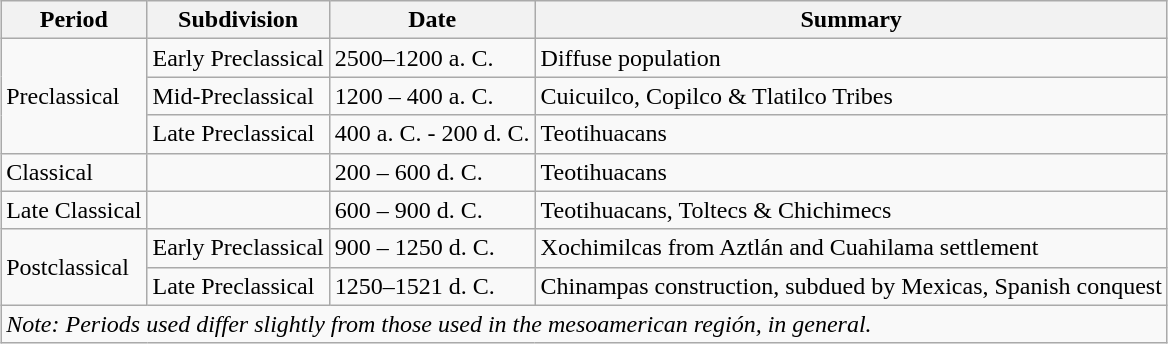<table align="centre" | class="wikitable"  style="margin: 1em auto 1em auto">
<tr>
<th><strong>Period</strong></th>
<th colspan="2"><strong>Subdivision </strong></th>
<th><strong>Date</strong></th>
<th><strong>Summary</strong></th>
</tr>
<tr>
<td rowspan="3">Preclassical</td>
<td colspan="2">Early Preclassical</td>
<td>2500–1200 a. C.</td>
<td>Diffuse population</td>
</tr>
<tr>
<td colspan="2">Mid-Preclassical</td>
<td>1200 – 400 a. C.</td>
<td>Cuicuilco, Copilco & Tlatilco Tribes</td>
</tr>
<tr>
<td colspan="2">Late Preclassical</td>
<td>400 a. C. - 200 d. C.</td>
<td>Teotihuacans</td>
</tr>
<tr>
<td rowspan="1">Classical</td>
<td colspan="2"></td>
<td>200 – 600 d. C.</td>
<td>Teotihuacans</td>
</tr>
<tr>
<td rowspan="1">Late Classical</td>
<td colspan="2"></td>
<td>600 – 900 d. C.</td>
<td>Teotihuacans, Toltecs & Chichimecs</td>
</tr>
<tr>
<td rowspan="2">Postclassical</td>
<td colspan="2">Early Preclassical</td>
<td>900 – 1250 d. C.</td>
<td>Xochimilcas from Aztlán and Cuahilama settlement</td>
</tr>
<tr>
<td colspan="2">Late Preclassical</td>
<td>1250–1521 d. C.</td>
<td>Chinampas construction, subdued by Mexicas, Spanish conquest</td>
</tr>
<tr>
<td colspan="5"><em>Note: Periods used differ slightly from those used in the mesoamerican región, in general.</em></td>
</tr>
</table>
